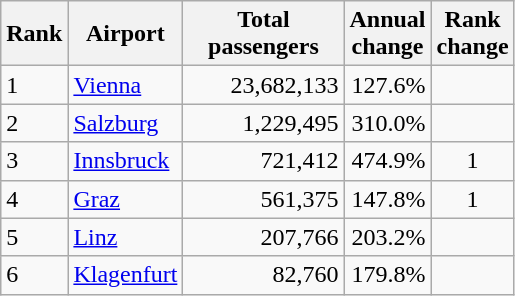<table class="wikitable">
<tr>
<th>Rank</th>
<th>Airport</th>
<th style="width:100px">Total<br>passengers</th>
<th>Annual<br>change</th>
<th>Rank<br>change</th>
</tr>
<tr>
<td>1</td>
<td><a href='#'>Vienna</a></td>
<td align="right">23,682,133</td>
<td align="right"> 127.6%</td>
<td align="center"></td>
</tr>
<tr>
<td>2</td>
<td><a href='#'>Salzburg</a></td>
<td align="right">1,229,495</td>
<td align="right"> 310.0%</td>
<td align="center"></td>
</tr>
<tr>
<td>3</td>
<td><a href='#'>Innsbruck</a></td>
<td align="right">721,412</td>
<td align="right"> 474.9%</td>
<td align="center"> 1</td>
</tr>
<tr>
<td>4</td>
<td><a href='#'>Graz</a></td>
<td align="right">561,375</td>
<td align="right"> 147.8%</td>
<td align="center"> 1</td>
</tr>
<tr>
<td>5</td>
<td><a href='#'>Linz</a></td>
<td align="right">207,766</td>
<td align="right"> 203.2%</td>
<td align="center"></td>
</tr>
<tr>
<td>6</td>
<td><a href='#'>Klagenfurt</a></td>
<td align="right">82,760</td>
<td align="right"> 179.8%</td>
<td align="center"></td>
</tr>
</table>
